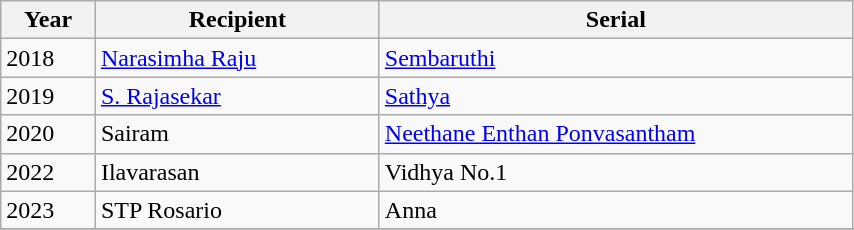<table class="wikitable" width="45%">
<tr>
<th style="width:10%;">Year</th>
<th style="width:30%;">Recipient</th>
<th style="width:50%;">Serial</th>
</tr>
<tr>
<td>2018</td>
<td><a href='#'>Narasimha Raju</a></td>
<td><a href='#'>Sembaruthi</a></td>
</tr>
<tr>
<td>2019</td>
<td><a href='#'>S. Rajasekar</a></td>
<td><a href='#'>Sathya</a></td>
</tr>
<tr>
<td>2020</td>
<td>Sairam</td>
<td><a href='#'>Neethane Enthan Ponvasantham</a></td>
</tr>
<tr>
<td>2022</td>
<td>Ilavarasan</td>
<td>Vidhya No.1</td>
</tr>
<tr>
<td>2023</td>
<td>STP Rosario</td>
<td>Anna</td>
</tr>
<tr>
</tr>
</table>
